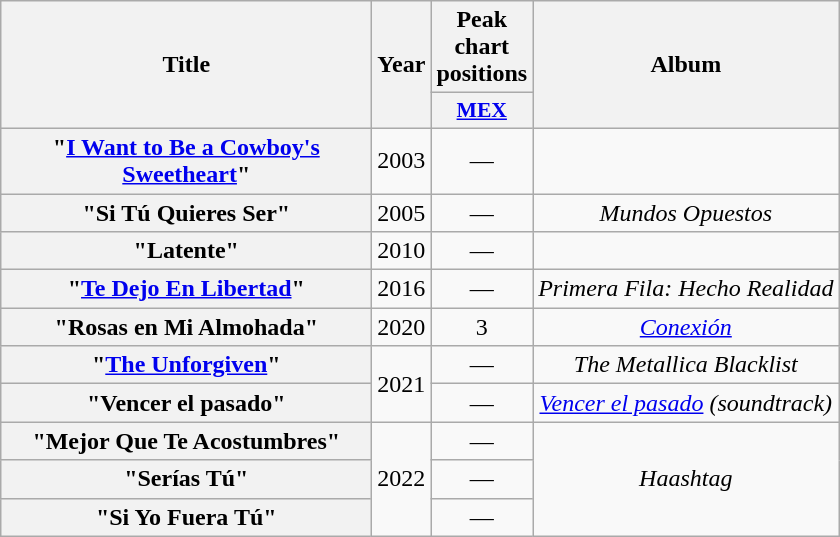<table class="wikitable plainrowheaders" style="text-align:center;">
<tr>
<th rowspan="2" scope="col" style="width:15em;">Title</th>
<th rowspan="2" scope="col" style="width:2em;">Year</th>
<th colspan="1">Peak chart positions</th>
<th rowspan="2" scope="col">Album</th>
</tr>
<tr>
<th scope="col" style="width:2.5em;font-size:90%;"><a href='#'>MEX</a><br></th>
</tr>
<tr>
<th scope="row">"<a href='#'>I Want to Be a Cowboy's Sweetheart</a>"</th>
<td>2003</td>
<td>—</td>
<td></td>
</tr>
<tr>
<th scope="row">"Si Tú Quieres Ser"</th>
<td>2005</td>
<td>—</td>
<td><em>Mundos Opuestos</em></td>
</tr>
<tr>
<th scope="row">"Latente"</th>
<td>2010</td>
<td>—</td>
<td></td>
</tr>
<tr>
<th scope="row">"<a href='#'>Te Dejo En Libertad</a>"<br></th>
<td>2016</td>
<td>—</td>
<td><em>Primera Fila: Hecho Realidad</em></td>
</tr>
<tr>
<th scope="row">"Rosas en Mi Almohada"<br></th>
<td>2020</td>
<td>3</td>
<td><em><a href='#'>Conexión</a></em></td>
</tr>
<tr>
<th scope="row">"<a href='#'>The Unforgiven</a>"</th>
<td rowspan="2">2021</td>
<td>—</td>
<td><em>The Metallica Blacklist</em></td>
</tr>
<tr>
<th scope="row">"Vencer el pasado"</th>
<td>—</td>
<td><em><a href='#'>Vencer el pasado</a> (soundtrack)</em></td>
</tr>
<tr>
<th scope="row">"Mejor Que Te Acostumbres"</th>
<td rowspan="3">2022</td>
<td>—</td>
<td rowspan="3"><em>Haashtag</em></td>
</tr>
<tr>
<th scope="row">"Serías Tú"</th>
<td>—</td>
</tr>
<tr>
<th scope="row">"Si Yo Fuera Tú"</th>
<td>—</td>
</tr>
</table>
